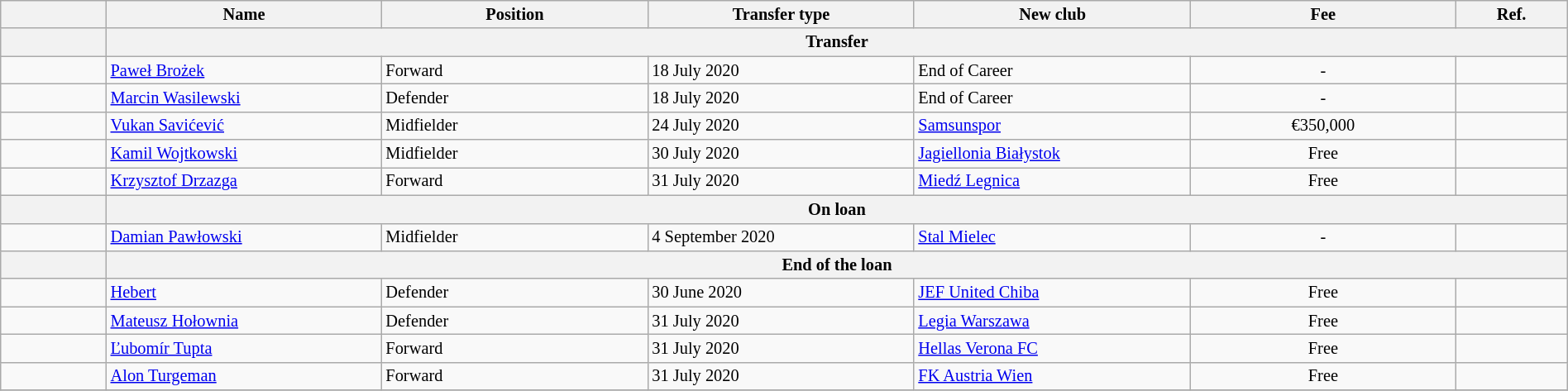<table class="wikitable" style="width:100%; font-size:85%;">
<tr>
<th width="2%"></th>
<th width="5%">Name</th>
<th width="5%">Position</th>
<th width="5%">Transfer type</th>
<th width="5%">New club</th>
<th width="5%">Fee</th>
<th width="2%">Ref.</th>
</tr>
<tr>
<th></th>
<th colspan="6" align="center">Transfer</th>
</tr>
<tr>
<td align=center></td>
<td align=left> <a href='#'>Paweł Brożek</a></td>
<td align=left>Forward</td>
<td align=left>18 July 2020</td>
<td align=left>End of Career</td>
<td align=center>-</td>
<td></td>
</tr>
<tr>
<td align=center></td>
<td align=left> <a href='#'>Marcin Wasilewski</a></td>
<td align=left>Defender</td>
<td align=left>18 July 2020</td>
<td align=left>End of Career</td>
<td align=center>-</td>
<td></td>
</tr>
<tr>
<td align=center></td>
<td align=left> <a href='#'>Vukan Savićević</a></td>
<td align=left>Midfielder</td>
<td align=left>24 July 2020</td>
<td align=left> <a href='#'>Samsunspor</a></td>
<td align=center>€350,000</td>
<td></td>
</tr>
<tr>
<td align=center></td>
<td align=left> <a href='#'>Kamil Wojtkowski</a></td>
<td align=left>Midfielder</td>
<td align=left>30 July 2020</td>
<td align=left> <a href='#'>Jagiellonia Białystok</a></td>
<td align=center>Free</td>
<td></td>
</tr>
<tr>
<td align=center></td>
<td align=left> <a href='#'>Krzysztof Drzazga</a></td>
<td align=left>Forward</td>
<td align=left>31 July 2020</td>
<td align=left> <a href='#'>Miedź Legnica</a></td>
<td align=center>Free</td>
<td></td>
</tr>
<tr>
<th></th>
<th colspan="6" align="center">On loan</th>
</tr>
<tr>
<td align=center></td>
<td align=left> <a href='#'>Damian Pawłowski</a></td>
<td align=left>Midfielder</td>
<td align=left>4 September 2020</td>
<td align=left> <a href='#'>Stal Mielec</a></td>
<td align=center>-</td>
<td></td>
</tr>
<tr>
<th></th>
<th colspan="6" align="center">End of the loan</th>
</tr>
<tr>
<td align=center></td>
<td align=left> <a href='#'>Hebert</a></td>
<td align=left>Defender</td>
<td align=left>30 June 2020</td>
<td align=left> <a href='#'>JEF United Chiba</a></td>
<td align=center>Free</td>
<td></td>
</tr>
<tr>
<td align=center></td>
<td align=left> <a href='#'>Mateusz Hołownia</a></td>
<td align=left>Defender</td>
<td align=left>31 July 2020</td>
<td align=left> <a href='#'>Legia Warszawa</a></td>
<td align=center>Free</td>
<td></td>
</tr>
<tr>
<td align=center></td>
<td align=left> <a href='#'>Ľubomír Tupta</a></td>
<td align=left>Forward</td>
<td align=left>31 July 2020</td>
<td align=left> <a href='#'>Hellas Verona FC</a></td>
<td align=center>Free</td>
<td></td>
</tr>
<tr>
<td align=center></td>
<td align=left> <a href='#'>Alon Turgeman</a></td>
<td align=left>Forward</td>
<td align=left>31 July 2020</td>
<td align=left> <a href='#'>FK Austria Wien</a></td>
<td align=center>Free</td>
<td></td>
</tr>
<tr>
</tr>
</table>
